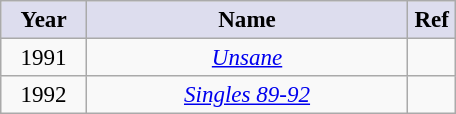<table class="wikitable" style="font-size:96%; text-align:center; margin: 6px;">
<tr>
<th style="background:#dde; width:50px;">Year</th>
<th style="background:#dde; width:207px;">Name</th>
<th style="background:#dde; width:25px;">Ref</th>
</tr>
<tr>
<td>1991</td>
<td><em><a href='#'>Unsane</a></em></td>
<td></td>
</tr>
<tr>
<td>1992</td>
<td><em><a href='#'>Singles 89-92</a></em></td>
<td></td>
</tr>
</table>
